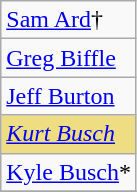<table class="wikitable" style="float:left;">
<tr>
<td><a href='#'>Sam Ard</a>†</td>
</tr>
<tr>
<td><a href='#'>Greg Biffle</a></td>
</tr>
<tr>
<td><a href='#'>Jeff Burton</a></td>
</tr>
<tr>
<td style="background:#eedd82"><em><a href='#'>Kurt Busch</a></em></td>
</tr>
<tr>
<td><a href='#'>Kyle Busch</a>*</td>
</tr>
<tr>
</tr>
</table>
